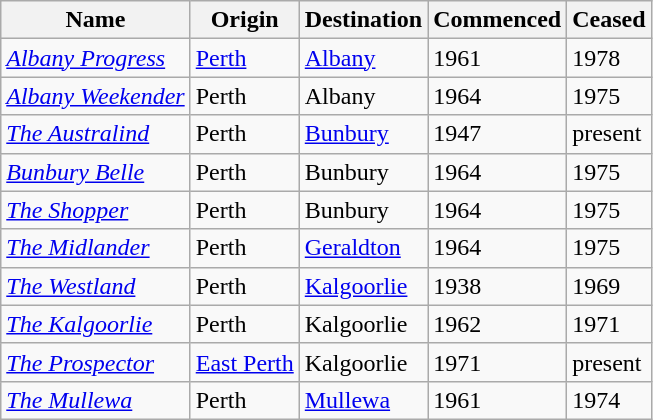<table class="wikitable sortable">
<tr>
<th>Name</th>
<th>Origin</th>
<th>Destination</th>
<th>Commenced</th>
<th>Ceased</th>
</tr>
<tr>
<td><em><a href='#'>Albany Progress</a></em></td>
<td><a href='#'>Perth</a></td>
<td><a href='#'>Albany</a></td>
<td>1961</td>
<td>1978</td>
</tr>
<tr>
<td><em><a href='#'>Albany Weekender</a></em></td>
<td>Perth</td>
<td>Albany</td>
<td>1964</td>
<td>1975</td>
</tr>
<tr>
<td><em><a href='#'>The Australind</a></em></td>
<td>Perth</td>
<td><a href='#'>Bunbury</a></td>
<td>1947</td>
<td>present</td>
</tr>
<tr>
<td><em><a href='#'>Bunbury Belle</a></em></td>
<td>Perth</td>
<td>Bunbury</td>
<td>1964</td>
<td>1975</td>
</tr>
<tr>
<td><em><a href='#'>The Shopper</a></em></td>
<td>Perth</td>
<td>Bunbury</td>
<td>1964</td>
<td>1975</td>
</tr>
<tr>
<td><em><a href='#'>The Midlander</a></em></td>
<td>Perth</td>
<td><a href='#'>Geraldton</a></td>
<td>1964</td>
<td>1975</td>
</tr>
<tr>
<td><em><a href='#'>The Westland</a></em></td>
<td>Perth</td>
<td><a href='#'>Kalgoorlie</a></td>
<td>1938</td>
<td>1969</td>
</tr>
<tr>
<td><em><a href='#'>The Kalgoorlie</a></em></td>
<td>Perth</td>
<td>Kalgoorlie</td>
<td>1962</td>
<td>1971</td>
</tr>
<tr>
<td><em><a href='#'>The Prospector</a></em></td>
<td><a href='#'>East Perth</a></td>
<td>Kalgoorlie</td>
<td>1971</td>
<td>present</td>
</tr>
<tr>
<td><em><a href='#'>The Mullewa</a></em></td>
<td>Perth</td>
<td><a href='#'>Mullewa</a></td>
<td>1961</td>
<td>1974</td>
</tr>
</table>
